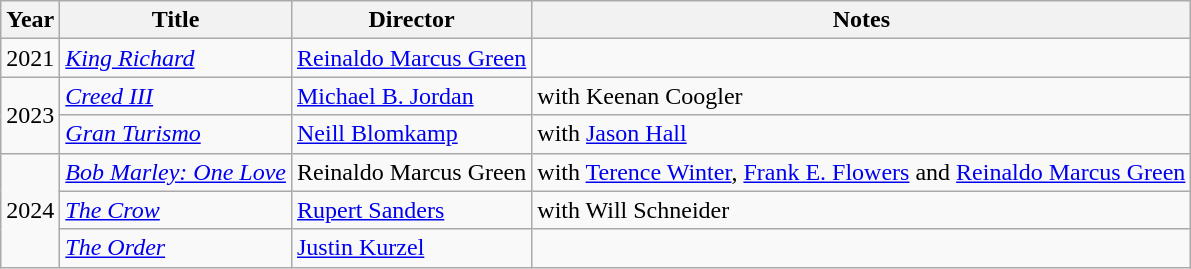<table class="wikitable">
<tr>
<th>Year</th>
<th>Title</th>
<th>Director</th>
<th>Notes</th>
</tr>
<tr>
<td>2021</td>
<td><em><a href='#'>King Richard</a></em></td>
<td><a href='#'>Reinaldo Marcus Green</a></td>
<td></td>
</tr>
<tr>
<td rowspan="2">2023</td>
<td><em><a href='#'>Creed III</a></em></td>
<td><a href='#'>Michael B. Jordan</a></td>
<td>with Keenan Coogler</td>
</tr>
<tr>
<td><em><a href='#'>Gran Turismo</a></em></td>
<td><a href='#'>Neill Blomkamp</a></td>
<td>with <a href='#'>Jason Hall</a></td>
</tr>
<tr>
<td rowspan="3">2024</td>
<td><em><a href='#'>Bob Marley: One Love</a></em></td>
<td>Reinaldo Marcus Green</td>
<td>with <a href='#'>Terence Winter</a>, <a href='#'>Frank E. Flowers</a> and <a href='#'>Reinaldo Marcus Green</a></td>
</tr>
<tr>
<td><em><a href='#'>The Crow</a></em></td>
<td><a href='#'>Rupert Sanders</a></td>
<td>with Will Schneider</td>
</tr>
<tr>
<td><em><a href='#'>The Order</a></em></td>
<td><a href='#'>Justin Kurzel</a></td>
<td></td>
</tr>
</table>
